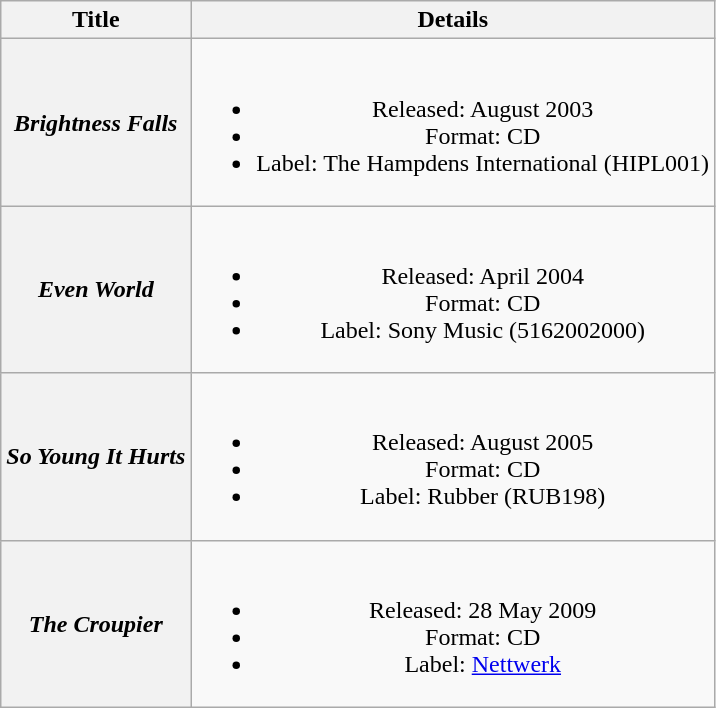<table class="wikitable plainrowheaders" style="text-align:center;" border="1">
<tr>
<th>Title</th>
<th>Details</th>
</tr>
<tr>
<th scope="row"><em>Brightness Falls</em></th>
<td><br><ul><li>Released: August 2003</li><li>Format: CD</li><li>Label: The Hampdens International (HIPL001)</li></ul></td>
</tr>
<tr>
<th scope="row"><em>Even World</em></th>
<td><br><ul><li>Released: April 2004</li><li>Format: CD</li><li>Label: Sony Music (5162002000)</li></ul></td>
</tr>
<tr>
<th scope="row"><em>So Young It Hurts</em></th>
<td><br><ul><li>Released: August 2005</li><li>Format: CD</li><li>Label: Rubber (RUB198)</li></ul></td>
</tr>
<tr>
<th scope="row"><em>The Croupier</em></th>
<td><br><ul><li>Released: 28 May 2009</li><li>Format: CD</li><li>Label: <a href='#'>Nettwerk</a></li></ul></td>
</tr>
</table>
